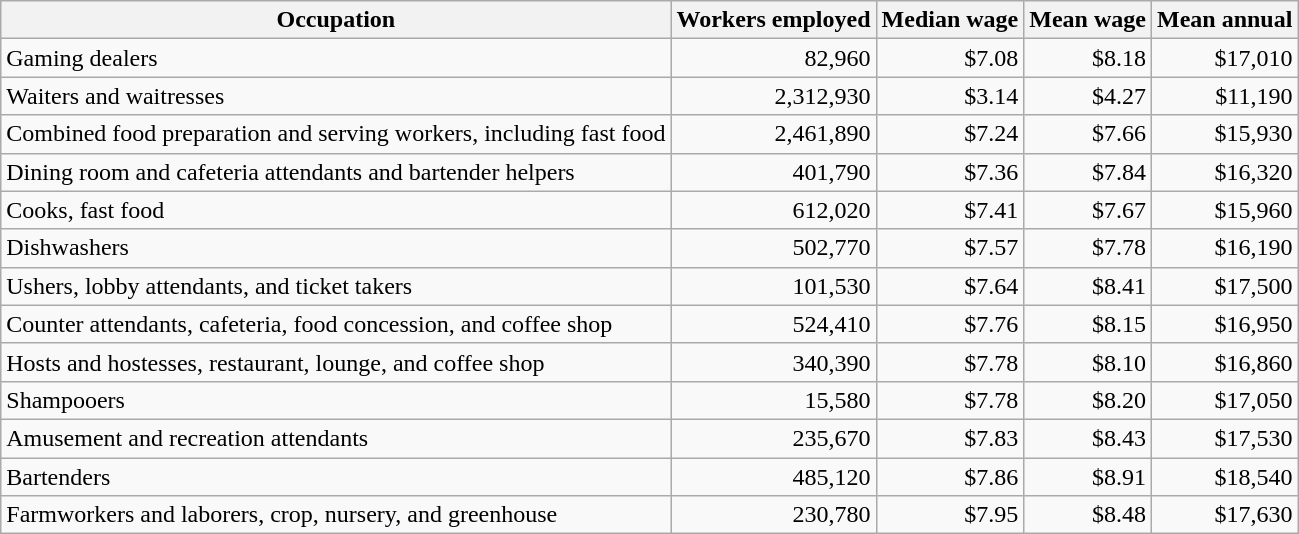<table class="wikitable sortable">
<tr>
<th>Occupation</th>
<th>Workers employed</th>
<th>Median wage</th>
<th>Mean wage</th>
<th>Mean annual</th>
</tr>
<tr>
<td>Gaming dealers</td>
<td align=right>82,960</td>
<td align=right>$7.08</td>
<td align=right>$8.18</td>
<td align=right>$17,010</td>
</tr>
<tr>
<td>Waiters and waitresses</td>
<td align=right>2,312,930</td>
<td align=right>$3.14</td>
<td align=right>$4.27</td>
<td align=right>$11,190</td>
</tr>
<tr>
<td>Combined food preparation and serving workers, including fast food</td>
<td align=right>2,461,890</td>
<td align=right>$7.24</td>
<td align=right>$7.66</td>
<td align=right>$15,930</td>
</tr>
<tr>
<td>Dining room and cafeteria attendants and bartender helpers</td>
<td align=right>401,790</td>
<td align=right>$7.36</td>
<td align=right>$7.84</td>
<td align=right>$16,320</td>
</tr>
<tr>
<td>Cooks, fast food</td>
<td align=right>612,020</td>
<td align=right>$7.41</td>
<td align=right>$7.67</td>
<td align=right>$15,960</td>
</tr>
<tr>
<td>Dishwashers</td>
<td align=right>502,770</td>
<td align=right>$7.57</td>
<td align=right>$7.78</td>
<td align=right>$16,190</td>
</tr>
<tr>
<td>Ushers, lobby attendants, and ticket takers</td>
<td align=right>101,530</td>
<td align=right>$7.64</td>
<td align=right>$8.41</td>
<td align=right>$17,500</td>
</tr>
<tr>
<td>Counter attendants, cafeteria, food concession, and coffee shop</td>
<td align=right>524,410</td>
<td align=right>$7.76</td>
<td align=right>$8.15</td>
<td align=right>$16,950</td>
</tr>
<tr>
<td>Hosts and hostesses, restaurant, lounge, and coffee shop</td>
<td align=right>340,390</td>
<td align=right>$7.78</td>
<td align=right>$8.10</td>
<td align=right>$16,860</td>
</tr>
<tr>
<td>Shampooers</td>
<td align=right>15,580</td>
<td align=right>$7.78</td>
<td align=right>$8.20</td>
<td align=right>$17,050</td>
</tr>
<tr>
<td>Amusement and recreation attendants</td>
<td align=right>235,670</td>
<td align=right>$7.83</td>
<td align=right>$8.43</td>
<td align=right>$17,530</td>
</tr>
<tr>
<td>Bartenders</td>
<td align=right>485,120</td>
<td align=right>$7.86</td>
<td align=right>$8.91</td>
<td align=right>$18,540</td>
</tr>
<tr>
<td>Farmworkers and laborers, crop, nursery, and greenhouse</td>
<td align=right>230,780</td>
<td align=right>$7.95</td>
<td align=right>$8.48</td>
<td align=right>$17,630</td>
</tr>
</table>
